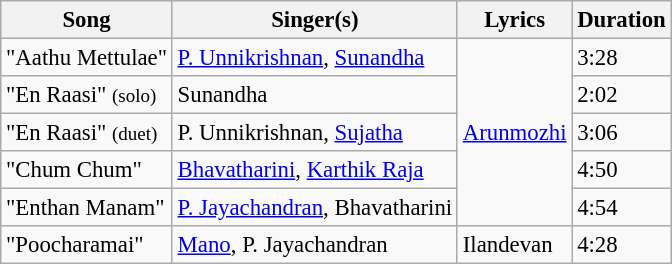<table class="wikitable" style="font-size:95%;">
<tr>
<th>Song</th>
<th>Singer(s)</th>
<th>Lyrics</th>
<th>Duration</th>
</tr>
<tr>
<td>"Aathu Mettulae"</td>
<td><a href='#'>P. Unnikrishnan</a>, <a href='#'>Sunandha</a></td>
<td rowspan="5"><a href='#'>Arunmozhi</a></td>
<td>3:28</td>
</tr>
<tr>
<td>"En Raasi" <small>(solo)</small></td>
<td>Sunandha</td>
<td>2:02</td>
</tr>
<tr>
<td>"En Raasi" <small>(duet)</small></td>
<td>P. Unnikrishnan, <a href='#'>Sujatha</a></td>
<td>3:06</td>
</tr>
<tr>
<td>"Chum Chum"</td>
<td><a href='#'>Bhavatharini</a>, <a href='#'>Karthik Raja</a></td>
<td>4:50</td>
</tr>
<tr>
<td>"Enthan Manam"</td>
<td><a href='#'>P. Jayachandran</a>, Bhavatharini</td>
<td>4:54</td>
</tr>
<tr>
<td>"Poocharamai"</td>
<td><a href='#'>Mano</a>, P. Jayachandran</td>
<td>Ilandevan</td>
<td>4:28</td>
</tr>
</table>
